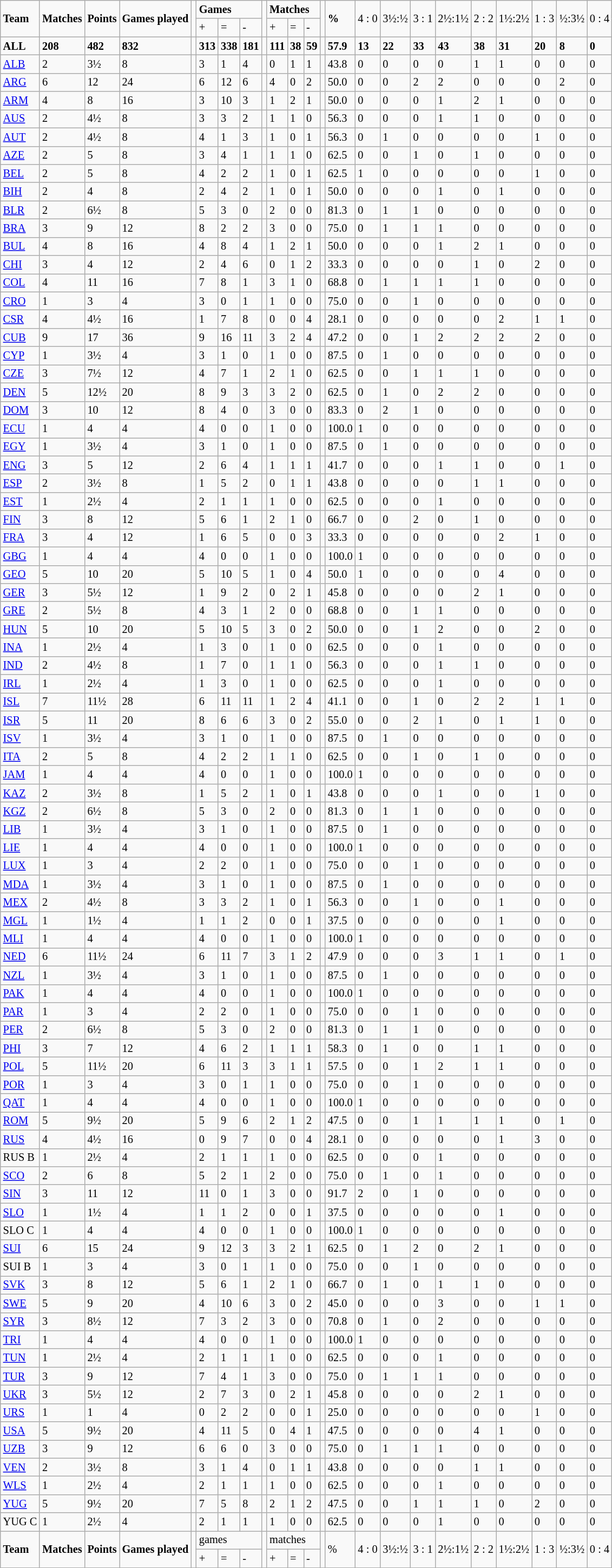<table class="wikitable" style="font-size:85%" align=center>
<tr>
<td rowspan=2 class="bog"><strong>Team</strong></td>
<td rowspan=2 class="bog"><strong>Matches</strong></td>
<td rowspan=2 class="bog"><strong>Points</strong></td>
<td rowspan=2 class="bog"><strong>Games played</strong></td>
<td width=0 rowspan=2 class="bog"></td>
<td colspan=3 class="bog"><strong>Games</strong></td>
<td width=0 rowspan=2 class="bog"></td>
<td colspan=3 class="bog"><strong>Matches</strong></td>
<td width=0 rowspan=2 class="bog"></td>
<td rowspan=2 class="bog"><strong>%</strong></td>
<td rowspan=2 class="bog"><span>4 : 0</span><br></td>
<td rowspan=2 class="bog"><span>3½:½</span><br></td>
<td rowspan=2 class="bog"><span>3 : 1</span><br></td>
<td rowspan=2 class="bog"><span>2½:1½</span><br></td>
<td rowspan=2 class="bog"><span>2 : 2</span><br></td>
<td rowspan=2 class="bog"><span>1½:2½</span><br></td>
<td rowspan=2 class="bog"><span>1 : 3</span><br></td>
<td rowspan=2 class="bog"><span>½:3½</span><br></td>
<td rowspan=2 class="bog"><span>0 : 4</span><br></td>
</tr>
<tr>
<td class="bog">+</td>
<td class="bog">=</td>
<td class="bog">-</td>
<td class="bog">+</td>
<td class="bog">=</td>
<td class="bog">-</td>
</tr>
<tr>
<td class="bog"><strong>ALL</strong></td>
<td class="bog"><strong>208</strong></td>
<td class="bog"><strong>482</strong></td>
<td class="bog"><strong>832</strong></td>
<td class="bog"></td>
<td class="bog"><strong>313</strong></td>
<td class="bog"><strong>338</strong></td>
<td class="bog"><strong>181</strong></td>
<td class="bog"></td>
<td class="bog"><strong>111</strong></td>
<td class="bog"><strong>38</strong></td>
<td class="bog"><strong>59</strong></td>
<td class="bog"></td>
<td class="bog"><strong>57.9</strong></td>
<td class="bog"><strong>13</strong></td>
<td class="bog"><strong>22</strong></td>
<td class="bog"><strong>33</strong></td>
<td class="bog"><strong>43</strong></td>
<td class="bog"><strong>38</strong></td>
<td class="bog"><strong>31</strong></td>
<td class="bog"><strong>20</strong></td>
<td class="bog"><strong>8</strong></td>
<td class="bog"><strong>0</strong></td>
</tr>
<tr>
<td title="1980-1982"><a href='#'>ALB</a></td>
<td title="1980-1982">2</td>
<td title="1980-1982">3½</td>
<td title="1980-1982">8</td>
<td></td>
<td>3</td>
<td>1</td>
<td>4</td>
<td></td>
<td>0</td>
<td>1</td>
<td>1</td>
<td></td>
<td>43.8</td>
<td title="">0</td>
<td title="">0</td>
<td title="">0</td>
<td title="">0</td>
<td title="1980">1</td>
<td title="1982">1</td>
<td title="">0</td>
<td title="">0</td>
<td title="">0</td>
</tr>
<tr>
<td title="1978, 1984-1986, 1992, 2004-2006"><a href='#'>ARG</a></td>
<td title="1978, 1984-1986, 1992, 2004-2006">6</td>
<td title="1978, 1984-1986, 1992, 2004-2006">12</td>
<td title="1978, 1984-1986, 1992, 2004-2006">24</td>
<td></td>
<td>6</td>
<td>12</td>
<td>6</td>
<td></td>
<td>4</td>
<td>0</td>
<td>2</td>
<td></td>
<td>50.0</td>
<td title="">0</td>
<td title="">0</td>
<td title="1984, 2006">2</td>
<td title="1986, 2004">2</td>
<td title="">0</td>
<td title="">0</td>
<td title="">0</td>
<td title="1978, 1992">2</td>
<td title="">0</td>
</tr>
<tr>
<td title="1994, 1998-2000, 2006"><a href='#'>ARM</a></td>
<td title="1994, 1998-2000, 2006">4</td>
<td title="1994, 1998-2000, 2006">8</td>
<td title="1994, 1998-2000, 2006">16</td>
<td></td>
<td>3</td>
<td>10</td>
<td>3</td>
<td></td>
<td>1</td>
<td>2</td>
<td>1</td>
<td></td>
<td>50.0</td>
<td title="">0</td>
<td title="">0</td>
<td title="">0</td>
<td title="1998">1</td>
<td title="1994, 2000">2</td>
<td title="2006">1</td>
<td title="">0</td>
<td title="">0</td>
<td title="">0</td>
</tr>
<tr>
<td title="1984, 2004"><a href='#'>AUS</a></td>
<td title="1984, 2004">2</td>
<td title="1984, 2004">4½</td>
<td title="1984, 2004">8</td>
<td></td>
<td>3</td>
<td>3</td>
<td>2</td>
<td></td>
<td>1</td>
<td>1</td>
<td>0</td>
<td></td>
<td>56.3</td>
<td title="">0</td>
<td title="">0</td>
<td title="">0</td>
<td title="2004">1</td>
<td title="1984">1</td>
<td title="">0</td>
<td title="">0</td>
<td title="">0</td>
<td title="">0</td>
</tr>
<tr>
<td title="1978-1980"><a href='#'>AUT</a></td>
<td title="1978-1980">2</td>
<td title="1978-1980">4½</td>
<td title="1978-1980">8</td>
<td></td>
<td>4</td>
<td>1</td>
<td>3</td>
<td></td>
<td>1</td>
<td>0</td>
<td>1</td>
<td></td>
<td>56.3</td>
<td title="">0</td>
<td title="1978">1</td>
<td title="">0</td>
<td title="">0</td>
<td title="">0</td>
<td title="">0</td>
<td title="1980">1</td>
<td title="">0</td>
<td title="">0</td>
</tr>
<tr>
<td title="2002-2004"><a href='#'>AZE</a></td>
<td title="2002-2004">2</td>
<td title="2002-2004">5</td>
<td title="2002-2004">8</td>
<td></td>
<td>3</td>
<td>4</td>
<td>1</td>
<td></td>
<td>1</td>
<td>1</td>
<td>0</td>
<td></td>
<td>62.5</td>
<td title="">0</td>
<td title="">0</td>
<td title="2002">1</td>
<td title="">0</td>
<td title="2004">1</td>
<td title="">0</td>
<td title="">0</td>
<td title="">0</td>
<td title="">0</td>
</tr>
<tr>
<td title="1990-1992"><a href='#'>BEL</a></td>
<td title="1990-1992">2</td>
<td title="1990-1992">5</td>
<td title="1990-1992">8</td>
<td></td>
<td>4</td>
<td>2</td>
<td>2</td>
<td></td>
<td>1</td>
<td>0</td>
<td>1</td>
<td></td>
<td>62.5</td>
<td title="1990">1</td>
<td title="">0</td>
<td title="">0</td>
<td title="">0</td>
<td title="">0</td>
<td title="">0</td>
<td title="1992">1</td>
<td title="">0</td>
<td title="">0</td>
</tr>
<tr>
<td title="1994, 2004"><a href='#'>BIH</a></td>
<td title="1994, 2004">2</td>
<td title="1994, 2004">4</td>
<td title="1994, 2004">8</td>
<td></td>
<td>2</td>
<td>4</td>
<td>2</td>
<td></td>
<td>1</td>
<td>0</td>
<td>1</td>
<td></td>
<td>50.0</td>
<td title="">0</td>
<td title="">0</td>
<td title="">0</td>
<td title="2004">1</td>
<td title="">0</td>
<td title="1994">1</td>
<td title="">0</td>
<td title="">0</td>
<td title="">0</td>
</tr>
<tr>
<td title="1996, 2000"><a href='#'>BLR</a></td>
<td title="1996, 2000">2</td>
<td title="1996, 2000">6½</td>
<td title="1996, 2000">8</td>
<td></td>
<td>5</td>
<td>3</td>
<td>0</td>
<td></td>
<td>2</td>
<td>0</td>
<td>0</td>
<td></td>
<td>81.3</td>
<td title="">0</td>
<td title="2000">1</td>
<td title="1996">1</td>
<td title="">0</td>
<td title="">0</td>
<td title="">0</td>
<td title="">0</td>
<td title="">0</td>
<td title="">0</td>
</tr>
<tr>
<td title="1982, 1996, 2004"><a href='#'>BRA</a></td>
<td title="1982, 1996, 2004">3</td>
<td title="1982, 1996, 2004">9</td>
<td title="1982, 1996, 2004">12</td>
<td></td>
<td>8</td>
<td>2</td>
<td>2</td>
<td></td>
<td>3</td>
<td>0</td>
<td>0</td>
<td></td>
<td>75.0</td>
<td title="">0</td>
<td title="1996">1</td>
<td title="2004">1</td>
<td title="1982">1</td>
<td title="">0</td>
<td title="">0</td>
<td title="">0</td>
<td title="">0</td>
<td title="">0</td>
</tr>
<tr>
<td title="1984, 1988, 1994, 1998"><a href='#'>BUL</a></td>
<td title="1984, 1988, 1994, 1998">4</td>
<td title="1984, 1988, 1994, 1998">8</td>
<td title="1984, 1988, 1994, 1998">16</td>
<td></td>
<td>4</td>
<td>8</td>
<td>4</td>
<td></td>
<td>1</td>
<td>2</td>
<td>1</td>
<td></td>
<td>50.0</td>
<td title="">0</td>
<td title="">0</td>
<td title="">0</td>
<td title="1988">1</td>
<td title="1994, 1998">2</td>
<td title="1984">1</td>
<td title="">0</td>
<td title="">0</td>
<td title="">0</td>
</tr>
<tr>
<td title="1980-1982, 1990"><a href='#'>CHI</a></td>
<td title="1980-1982, 1990">3</td>
<td title="1980-1982, 1990">4</td>
<td title="1980-1982, 1990">12</td>
<td></td>
<td>2</td>
<td>4</td>
<td>6</td>
<td></td>
<td>0</td>
<td>1</td>
<td>2</td>
<td></td>
<td>33.3</td>
<td title="">0</td>
<td title="">0</td>
<td title="">0</td>
<td title="">0</td>
<td title="1980">1</td>
<td title="">0</td>
<td title="1982, 1990">2</td>
<td title="">0</td>
<td title="">0</td>
</tr>
<tr>
<td title="1980-1982, 1988, 1992"><a href='#'>COL</a></td>
<td title="1980-1982, 1988, 1992">4</td>
<td title="1980-1982, 1988, 1992">11</td>
<td title="1980-1982, 1988, 1992">16</td>
<td></td>
<td>7</td>
<td>8</td>
<td>1</td>
<td></td>
<td>3</td>
<td>1</td>
<td>0</td>
<td></td>
<td>68.8</td>
<td title="">0</td>
<td title="1988">1</td>
<td title="1992">1</td>
<td title="1982">1</td>
<td title="1980">1</td>
<td title="">0</td>
<td title="">0</td>
<td title="">0</td>
<td title="">0</td>
</tr>
<tr>
<td title="2002"><a href='#'>CRO</a></td>
<td title="2002">1</td>
<td title="2002">3</td>
<td title="2002">4</td>
<td></td>
<td>3</td>
<td>0</td>
<td>1</td>
<td></td>
<td>1</td>
<td>0</td>
<td>0</td>
<td></td>
<td>75.0</td>
<td title="">0</td>
<td title="">0</td>
<td title="2002">1</td>
<td title="">0</td>
<td title="">0</td>
<td title="">0</td>
<td title="">0</td>
<td title="">0</td>
<td title="">0</td>
</tr>
<tr>
<td title="1984-1990"><a href='#'>CSR</a></td>
<td title="1984-1990">4</td>
<td title="1984-1990">4½</td>
<td title="1984-1990">16</td>
<td></td>
<td>1</td>
<td>7</td>
<td>8</td>
<td></td>
<td>0</td>
<td>0</td>
<td>4</td>
<td></td>
<td>28.1</td>
<td title="">0</td>
<td title="">0</td>
<td title="">0</td>
<td title="">0</td>
<td title="">0</td>
<td title="1986, 1990">2</td>
<td title="1988">1</td>
<td title="1984">1</td>
<td title="">0</td>
</tr>
<tr>
<td title="1978-1982, 1986-1988, 1994-1996, 2000, 2004"><a href='#'>CUB</a></td>
<td title="1978-1982, 1986-1988, 1994-1996, 2000, 2004">9</td>
<td title="1978-1982, 1986-1988, 1994-1996, 2000, 2004">17</td>
<td title="1978-1982, 1986-1988, 1994-1996, 2000, 2004">36</td>
<td></td>
<td>9</td>
<td>16</td>
<td>11</td>
<td></td>
<td>3</td>
<td>2</td>
<td>4</td>
<td></td>
<td>47.2</td>
<td title="">0</td>
<td title="">0</td>
<td title="1988">1</td>
<td title="1996, 2004">2</td>
<td title="1978, 2000">2</td>
<td title="1982, 1994">2</td>
<td title="1980, 1986">2</td>
<td title="">0</td>
<td title="">0</td>
</tr>
<tr>
<td title="1992"><a href='#'>CYP</a></td>
<td title="1992">1</td>
<td title="1992">3½</td>
<td title="1992">4</td>
<td></td>
<td>3</td>
<td>1</td>
<td>0</td>
<td></td>
<td>1</td>
<td>0</td>
<td>0</td>
<td></td>
<td>87.5</td>
<td title="">0</td>
<td title="1992">1</td>
<td title="">0</td>
<td title="">0</td>
<td title="">0</td>
<td title="">0</td>
<td title="">0</td>
<td title="">0</td>
<td title="">0</td>
</tr>
<tr>
<td title="1998, 2004-2006"><a href='#'>CZE</a></td>
<td title="1998, 2004-2006">3</td>
<td title="1998, 2004-2006">7½</td>
<td title="1998, 2004-2006">12</td>
<td></td>
<td>4</td>
<td>7</td>
<td>1</td>
<td></td>
<td>2</td>
<td>1</td>
<td>0</td>
<td></td>
<td>62.5</td>
<td title="">0</td>
<td title="">0</td>
<td title="2006">1</td>
<td title="1998">1</td>
<td title="2004">1</td>
<td title="">0</td>
<td title="">0</td>
<td title="">0</td>
<td title="">0</td>
</tr>
<tr>
<td title="1980, 1984, 1988, 1994, 2000"><a href='#'>DEN</a></td>
<td title="1980, 1984, 1988, 1994, 2000">5</td>
<td title="1980, 1984, 1988, 1994, 2000">12½</td>
<td title="1980, 1984, 1988, 1994, 2000">20</td>
<td></td>
<td>8</td>
<td>9</td>
<td>3</td>
<td></td>
<td>3</td>
<td>2</td>
<td>0</td>
<td></td>
<td>62.5</td>
<td title="">0</td>
<td title="1994">1</td>
<td title="">0</td>
<td title="1984, 1988">2</td>
<td title="1980, 2000">2</td>
<td title="">0</td>
<td title="">0</td>
<td title="">0</td>
<td title="">0</td>
</tr>
<tr>
<td title="1978-1980, 1986"><a href='#'>DOM</a></td>
<td title="1978-1980, 1986">3</td>
<td title="1978-1980, 1986">10</td>
<td title="1978-1980, 1986">12</td>
<td></td>
<td>8</td>
<td>4</td>
<td>0</td>
<td></td>
<td>3</td>
<td>0</td>
<td>0</td>
<td></td>
<td>83.3</td>
<td title="">0</td>
<td title="1978, 1986">2</td>
<td title="1980">1</td>
<td title="">0</td>
<td title="">0</td>
<td title="">0</td>
<td title="">0</td>
<td title="">0</td>
<td title="">0</td>
</tr>
<tr>
<td title="1978"><a href='#'>ECU</a></td>
<td title="1978">1</td>
<td title="1978">4</td>
<td title="1978">4</td>
<td></td>
<td>4</td>
<td>0</td>
<td>0</td>
<td></td>
<td>1</td>
<td>0</td>
<td>0</td>
<td></td>
<td>100.0</td>
<td title="1978">1</td>
<td title="">0</td>
<td title="">0</td>
<td title="">0</td>
<td title="">0</td>
<td title="">0</td>
<td title="">0</td>
<td title="">0</td>
<td title="">0</td>
</tr>
<tr>
<td title="1986"><a href='#'>EGY</a></td>
<td title="1986">1</td>
<td title="1986">3½</td>
<td title="1986">4</td>
<td></td>
<td>3</td>
<td>1</td>
<td>0</td>
<td></td>
<td>1</td>
<td>0</td>
<td>0</td>
<td></td>
<td>87.5</td>
<td title="">0</td>
<td title="1986">1</td>
<td title="">0</td>
<td title="">0</td>
<td title="">0</td>
<td title="">0</td>
<td title="">0</td>
<td title="">0</td>
<td title="">0</td>
</tr>
<tr>
<td title="1982, 1996, 2002"><a href='#'>ENG</a></td>
<td title="1982, 1996, 2002">3</td>
<td title="1982, 1996, 2002">5</td>
<td title="1982, 1996, 2002">12</td>
<td></td>
<td>2</td>
<td>6</td>
<td>4</td>
<td></td>
<td>1</td>
<td>1</td>
<td>1</td>
<td></td>
<td>41.7</td>
<td title="">0</td>
<td title="">0</td>
<td title="">0</td>
<td title="2002">1</td>
<td title="1996">1</td>
<td title="">0</td>
<td title="">0</td>
<td title="1982">1</td>
<td title="">0</td>
</tr>
<tr>
<td title="1996, 2002"><a href='#'>ESP</a></td>
<td title="1996, 2002">2</td>
<td title="1996, 2002">3½</td>
<td title="1996, 2002">8</td>
<td></td>
<td>1</td>
<td>5</td>
<td>2</td>
<td></td>
<td>0</td>
<td>1</td>
<td>1</td>
<td></td>
<td>43.8</td>
<td title="">0</td>
<td title="">0</td>
<td title="">0</td>
<td title="">0</td>
<td title="2002">1</td>
<td title="1996">1</td>
<td title="">0</td>
<td title="">0</td>
<td title="">0</td>
</tr>
<tr>
<td title="1998"><a href='#'>EST</a></td>
<td title="1998">1</td>
<td title="1998">2½</td>
<td title="1998">4</td>
<td></td>
<td>2</td>
<td>1</td>
<td>1</td>
<td></td>
<td>1</td>
<td>0</td>
<td>0</td>
<td></td>
<td>62.5</td>
<td title="">0</td>
<td title="">0</td>
<td title="">0</td>
<td title="1998">1</td>
<td title="">0</td>
<td title="">0</td>
<td title="">0</td>
<td title="">0</td>
<td title="">0</td>
</tr>
<tr>
<td title="1978, 1990-1992"><a href='#'>FIN</a></td>
<td title="1978, 1990-1992">3</td>
<td title="1978, 1990-1992">8</td>
<td title="1978, 1990-1992">12</td>
<td></td>
<td>5</td>
<td>6</td>
<td>1</td>
<td></td>
<td>2</td>
<td>1</td>
<td>0</td>
<td></td>
<td>66.7</td>
<td title="">0</td>
<td title="">0</td>
<td title="1990-1992">2</td>
<td title="">0</td>
<td title="1978">1</td>
<td title="">0</td>
<td title="">0</td>
<td title="">0</td>
<td title="">0</td>
</tr>
<tr>
<td title="1986, 1998, 2006"><a href='#'>FRA</a></td>
<td title="1986, 1998, 2006">3</td>
<td title="1986, 1998, 2006">4</td>
<td title="1986, 1998, 2006">12</td>
<td></td>
<td>1</td>
<td>6</td>
<td>5</td>
<td></td>
<td>0</td>
<td>0</td>
<td>3</td>
<td></td>
<td>33.3</td>
<td title="">0</td>
<td title="">0</td>
<td title="">0</td>
<td title="">0</td>
<td title="">0</td>
<td title="1998, 2006">2</td>
<td title="1986">1</td>
<td title="">0</td>
<td title="">0</td>
</tr>
<tr>
<td title="1982"><a href='#'>GBG</a></td>
<td title="1982">1</td>
<td title="1982">4</td>
<td title="1982">4</td>
<td></td>
<td>4</td>
<td>0</td>
<td>0</td>
<td></td>
<td>1</td>
<td>0</td>
<td>0</td>
<td></td>
<td>100.0</td>
<td title="1982">1</td>
<td title="">0</td>
<td title="">0</td>
<td title="">0</td>
<td title="">0</td>
<td title="">0</td>
<td title="">0</td>
<td title="">0</td>
<td title="">0</td>
</tr>
<tr>
<td title="1996, 2000-2006"><a href='#'>GEO</a></td>
<td title="1996, 2000-2006">5</td>
<td title="1996, 2000-2006">10</td>
<td title="1996, 2000-2006">20</td>
<td></td>
<td>5</td>
<td>10</td>
<td>5</td>
<td></td>
<td>1</td>
<td>0</td>
<td>4</td>
<td></td>
<td>50.0</td>
<td title="2006">1</td>
<td title="">0</td>
<td title="">0</td>
<td title="">0</td>
<td title="">0</td>
<td title="1996, 2000-2004">4</td>
<td title="">0</td>
<td title="">0</td>
<td title="">0</td>
</tr>
<tr>
<td title="1984, 1998, 2002"><a href='#'>GER</a></td>
<td title="1984, 1998, 2002">3</td>
<td title="1984, 1998, 2002">5½</td>
<td title="1984, 1998, 2002">12</td>
<td></td>
<td>1</td>
<td>9</td>
<td>2</td>
<td></td>
<td>0</td>
<td>2</td>
<td>1</td>
<td></td>
<td>45.8</td>
<td title="">0</td>
<td title="">0</td>
<td title="">0</td>
<td title="">0</td>
<td title="1984, 2002">2</td>
<td title="1998">1</td>
<td title="">0</td>
<td title="">0</td>
<td title="">0</td>
</tr>
<tr>
<td title="1998-2000"><a href='#'>GRE</a></td>
<td title="1998-2000">2</td>
<td title="1998-2000">5½</td>
<td title="1998-2000">8</td>
<td></td>
<td>4</td>
<td>3</td>
<td>1</td>
<td></td>
<td>2</td>
<td>0</td>
<td>0</td>
<td></td>
<td>68.8</td>
<td title="">0</td>
<td title="">0</td>
<td title="1998">1</td>
<td title="2000">1</td>
<td title="">0</td>
<td title="">0</td>
<td title="">0</td>
<td title="">0</td>
<td title="">0</td>
</tr>
<tr>
<td title="1988, 1996-1998, 2002-2004"><a href='#'>HUN</a></td>
<td title="1988, 1996-1998, 2002-2004">5</td>
<td title="1988, 1996-1998, 2002-2004">10</td>
<td title="1988, 1996-1998, 2002-2004">20</td>
<td></td>
<td>5</td>
<td>10</td>
<td>5</td>
<td></td>
<td>3</td>
<td>0</td>
<td>2</td>
<td></td>
<td>50.0</td>
<td title="">0</td>
<td title="">0</td>
<td title="1996">1</td>
<td title="1998, 2004">2</td>
<td title="">0</td>
<td title="">0</td>
<td title="1988, 2002">2</td>
<td title="">0</td>
<td title="">0</td>
</tr>
<tr>
<td title="1986"><a href='#'>INA</a></td>
<td title="1986">1</td>
<td title="1986">2½</td>
<td title="1986">4</td>
<td></td>
<td>1</td>
<td>3</td>
<td>0</td>
<td></td>
<td>1</td>
<td>0</td>
<td>0</td>
<td></td>
<td>62.5</td>
<td title="">0</td>
<td title="">0</td>
<td title="">0</td>
<td title="1986">1</td>
<td title="">0</td>
<td title="">0</td>
<td title="">0</td>
<td title="">0</td>
<td title="">0</td>
</tr>
<tr>
<td title="1990, 2006"><a href='#'>IND</a></td>
<td title="1990, 2006">2</td>
<td title="1990, 2006">4½</td>
<td title="1990, 2006">8</td>
<td></td>
<td>1</td>
<td>7</td>
<td>0</td>
<td></td>
<td>1</td>
<td>1</td>
<td>0</td>
<td></td>
<td>56.3</td>
<td title="">0</td>
<td title="">0</td>
<td title="">0</td>
<td title="1990">1</td>
<td title="2006">1</td>
<td title="">0</td>
<td title="">0</td>
<td title="">0</td>
<td title="">0</td>
</tr>
<tr>
<td title="1980"><a href='#'>IRL</a></td>
<td title="1980">1</td>
<td title="1980">2½</td>
<td title="1980">4</td>
<td></td>
<td>1</td>
<td>3</td>
<td>0</td>
<td></td>
<td>1</td>
<td>0</td>
<td>0</td>
<td></td>
<td>62.5</td>
<td title="">0</td>
<td title="">0</td>
<td title="">0</td>
<td title="1980">1</td>
<td title="">0</td>
<td title="">0</td>
<td title="">0</td>
<td title="">0</td>
<td title="">0</td>
</tr>
<tr>
<td title="1978-1980, 1984, 1988-1990, 1994-1996"><a href='#'>ISL</a></td>
<td title="1978-1980, 1984, 1988-1990, 1994-1996">7</td>
<td title="1978-1980, 1984, 1988-1990, 1994-1996">11½</td>
<td title="1978-1980, 1984, 1988-1990, 1994-1996">28</td>
<td></td>
<td>6</td>
<td>11</td>
<td>11</td>
<td></td>
<td>1</td>
<td>2</td>
<td>4</td>
<td></td>
<td>41.1</td>
<td title="">0</td>
<td title="">0</td>
<td title="1978">1</td>
<td title="">0</td>
<td title="1990, 1994">2</td>
<td title="1984, 1988">2</td>
<td title="1996">1</td>
<td title="1980">1</td>
<td title="">0</td>
</tr>
<tr>
<td title="1982, 1988-1990, 1996-1998"><a href='#'>ISR</a></td>
<td title="1982, 1988-1990, 1996-1998">5</td>
<td title="1982, 1988-1990, 1996-1998">11</td>
<td title="1982, 1988-1990, 1996-1998">20</td>
<td></td>
<td>8</td>
<td>6</td>
<td>6</td>
<td></td>
<td>3</td>
<td>0</td>
<td>2</td>
<td></td>
<td>55.0</td>
<td title="">0</td>
<td title="">0</td>
<td title="1988, 1998">2</td>
<td title="1990">1</td>
<td title="">0</td>
<td title="1996">1</td>
<td title="1982">1</td>
<td title="">0</td>
<td title="">0</td>
</tr>
<tr>
<td title="1984"><a href='#'>ISV</a></td>
<td title="1984">1</td>
<td title="1984">3½</td>
<td title="1984">4</td>
<td></td>
<td>3</td>
<td>1</td>
<td>0</td>
<td></td>
<td>1</td>
<td>0</td>
<td>0</td>
<td></td>
<td>87.5</td>
<td title="">0</td>
<td title="1984">1</td>
<td title="">0</td>
<td title="">0</td>
<td title="">0</td>
<td title="">0</td>
<td title="">0</td>
<td title="">0</td>
<td title="">0</td>
</tr>
<tr>
<td title="1990-1992"><a href='#'>ITA</a></td>
<td title="1990-1992">2</td>
<td title="1990-1992">5</td>
<td title="1990-1992">8</td>
<td></td>
<td>4</td>
<td>2</td>
<td>2</td>
<td></td>
<td>1</td>
<td>1</td>
<td>0</td>
<td></td>
<td>62.5</td>
<td title="">0</td>
<td title="">0</td>
<td title="1992">1</td>
<td title="">0</td>
<td title="1990">1</td>
<td title="">0</td>
<td title="">0</td>
<td title="">0</td>
<td title="">0</td>
</tr>
<tr>
<td title="1986"><a href='#'>JAM</a></td>
<td title="1986">1</td>
<td title="1986">4</td>
<td title="1986">4</td>
<td></td>
<td>4</td>
<td>0</td>
<td>0</td>
<td></td>
<td>1</td>
<td>0</td>
<td>0</td>
<td></td>
<td>100.0</td>
<td title="1986">1</td>
<td title="">0</td>
<td title="">0</td>
<td title="">0</td>
<td title="">0</td>
<td title="">0</td>
<td title="">0</td>
<td title="">0</td>
<td title="">0</td>
</tr>
<tr>
<td title="1992, 2000"><a href='#'>KAZ</a></td>
<td title="1992, 2000">2</td>
<td title="1992, 2000">3½</td>
<td title="1992, 2000">8</td>
<td></td>
<td>1</td>
<td>5</td>
<td>2</td>
<td></td>
<td>1</td>
<td>0</td>
<td>1</td>
<td></td>
<td>43.8</td>
<td title="">0</td>
<td title="">0</td>
<td title="">0</td>
<td title="2000">1</td>
<td title="">0</td>
<td title="">0</td>
<td title="1992">1</td>
<td title="">0</td>
<td title="">0</td>
</tr>
<tr>
<td title="1994, 2000"><a href='#'>KGZ</a></td>
<td title="1994, 2000">2</td>
<td title="1994, 2000">6½</td>
<td title="1994, 2000">8</td>
<td></td>
<td>5</td>
<td>3</td>
<td>0</td>
<td></td>
<td>2</td>
<td>0</td>
<td>0</td>
<td></td>
<td>81.3</td>
<td title="">0</td>
<td title="1994">1</td>
<td title="2000">1</td>
<td title="">0</td>
<td title="">0</td>
<td title="">0</td>
<td title="">0</td>
<td title="">0</td>
<td title="">0</td>
</tr>
<tr>
<td title="1990"><a href='#'>LIB</a></td>
<td title="1990">1</td>
<td title="1990">3½</td>
<td title="1990">4</td>
<td></td>
<td>3</td>
<td>1</td>
<td>0</td>
<td></td>
<td>1</td>
<td>0</td>
<td>0</td>
<td></td>
<td>87.5</td>
<td title="">0</td>
<td title="1990">1</td>
<td title="">0</td>
<td title="">0</td>
<td title="">0</td>
<td title="">0</td>
<td title="">0</td>
<td title="">0</td>
<td title="">0</td>
</tr>
<tr>
<td title="1994"><a href='#'>LIE</a></td>
<td title="1994">1</td>
<td title="1994">4</td>
<td title="1994">4</td>
<td></td>
<td>4</td>
<td>0</td>
<td>0</td>
<td></td>
<td>1</td>
<td>0</td>
<td>0</td>
<td></td>
<td>100.0</td>
<td title="1994">1</td>
<td title="">0</td>
<td title="">0</td>
<td title="">0</td>
<td title="">0</td>
<td title="">0</td>
<td title="">0</td>
<td title="">0</td>
<td title="">0</td>
</tr>
<tr>
<td title="1992"><a href='#'>LUX</a></td>
<td title="1992">1</td>
<td title="1992">3</td>
<td title="1992">4</td>
<td></td>
<td>2</td>
<td>2</td>
<td>0</td>
<td></td>
<td>1</td>
<td>0</td>
<td>0</td>
<td></td>
<td>75.0</td>
<td title="">0</td>
<td title="">0</td>
<td title="1992">1</td>
<td title="">0</td>
<td title="">0</td>
<td title="">0</td>
<td title="">0</td>
<td title="">0</td>
<td title="">0</td>
</tr>
<tr>
<td title="1994"><a href='#'>MDA</a></td>
<td title="1994">1</td>
<td title="1994">3½</td>
<td title="1994">4</td>
<td></td>
<td>3</td>
<td>1</td>
<td>0</td>
<td></td>
<td>1</td>
<td>0</td>
<td>0</td>
<td></td>
<td>87.5</td>
<td title="">0</td>
<td title="1994">1</td>
<td title="">0</td>
<td title="">0</td>
<td title="">0</td>
<td title="">0</td>
<td title="">0</td>
<td title="">0</td>
<td title="">0</td>
</tr>
<tr>
<td title="1982, 1994"><a href='#'>MEX</a></td>
<td title="1982, 1994">2</td>
<td title="1982, 1994">4½</td>
<td title="1982, 1994">8</td>
<td></td>
<td>3</td>
<td>3</td>
<td>2</td>
<td></td>
<td>1</td>
<td>0</td>
<td>1</td>
<td></td>
<td>56.3</td>
<td title="">0</td>
<td title="">0</td>
<td title="1994">1</td>
<td title="">0</td>
<td title="">0</td>
<td title="1982">1</td>
<td title="">0</td>
<td title="">0</td>
<td title="">0</td>
</tr>
<tr>
<td title="1980"><a href='#'>MGL</a></td>
<td title="1980">1</td>
<td title="1980">1½</td>
<td title="1980">4</td>
<td></td>
<td>1</td>
<td>1</td>
<td>2</td>
<td></td>
<td>0</td>
<td>0</td>
<td>1</td>
<td></td>
<td>37.5</td>
<td title="">0</td>
<td title="">0</td>
<td title="">0</td>
<td title="">0</td>
<td title="">0</td>
<td title="1980">1</td>
<td title="">0</td>
<td title="">0</td>
<td title="">0</td>
</tr>
<tr>
<td title="1988"><a href='#'>MLI</a></td>
<td title="1988">1</td>
<td title="1988">4</td>
<td title="1988">4</td>
<td></td>
<td>4</td>
<td>0</td>
<td>0</td>
<td></td>
<td>1</td>
<td>0</td>
<td>0</td>
<td></td>
<td>100.0</td>
<td title="1988">1</td>
<td title="">0</td>
<td title="">0</td>
<td title="">0</td>
<td title="">0</td>
<td title="">0</td>
<td title="">0</td>
<td title="">0</td>
<td title="">0</td>
</tr>
<tr>
<td title="1978, 1984, 1988, 1992-1994, 2006"><a href='#'>NED</a></td>
<td title="1978, 1984, 1988, 1992-1994, 2006">6</td>
<td title="1978, 1984, 1988, 1992-1994, 2006">11½</td>
<td title="1978, 1984, 1988, 1992-1994, 2006">24</td>
<td></td>
<td>6</td>
<td>11</td>
<td>7</td>
<td></td>
<td>3</td>
<td>1</td>
<td>2</td>
<td></td>
<td>47.9</td>
<td title="">0</td>
<td title="">0</td>
<td title="">0</td>
<td title="1984, 1992, 2006">3</td>
<td title="1978">1</td>
<td title="1988">1</td>
<td title="">0</td>
<td title="1994">1</td>
<td title="">0</td>
</tr>
<tr>
<td title="2000"><a href='#'>NZL</a></td>
<td title="2000">1</td>
<td title="2000">3½</td>
<td title="2000">4</td>
<td></td>
<td>3</td>
<td>1</td>
<td>0</td>
<td></td>
<td>1</td>
<td>0</td>
<td>0</td>
<td></td>
<td>87.5</td>
<td title="">0</td>
<td title="2000">1</td>
<td title="">0</td>
<td title="">0</td>
<td title="">0</td>
<td title="">0</td>
<td title="">0</td>
<td title="">0</td>
<td title="">0</td>
</tr>
<tr>
<td title="1992"><a href='#'>PAK</a></td>
<td title="1992">1</td>
<td title="1992">4</td>
<td title="1992">4</td>
<td></td>
<td>4</td>
<td>0</td>
<td>0</td>
<td></td>
<td>1</td>
<td>0</td>
<td>0</td>
<td></td>
<td>100.0</td>
<td title="1992">1</td>
<td title="">0</td>
<td title="">0</td>
<td title="">0</td>
<td title="">0</td>
<td title="">0</td>
<td title="">0</td>
<td title="">0</td>
<td title="">0</td>
</tr>
<tr>
<td title="2004"><a href='#'>PAR</a></td>
<td title="2004">1</td>
<td title="2004">3</td>
<td title="2004">4</td>
<td></td>
<td>2</td>
<td>2</td>
<td>0</td>
<td></td>
<td>1</td>
<td>0</td>
<td>0</td>
<td></td>
<td>75.0</td>
<td title="">0</td>
<td title="">0</td>
<td title="2004">1</td>
<td title="">0</td>
<td title="">0</td>
<td title="">0</td>
<td title="">0</td>
<td title="">0</td>
<td title="">0</td>
</tr>
<tr>
<td title="1986, 1996"><a href='#'>PER</a></td>
<td title="1986, 1996">2</td>
<td title="1986, 1996">6½</td>
<td title="1986, 1996">8</td>
<td></td>
<td>5</td>
<td>3</td>
<td>0</td>
<td></td>
<td>2</td>
<td>0</td>
<td>0</td>
<td></td>
<td>81.3</td>
<td title="">0</td>
<td title="1986">1</td>
<td title="1996">1</td>
<td title="">0</td>
<td title="">0</td>
<td title="">0</td>
<td title="">0</td>
<td title="">0</td>
<td title="">0</td>
</tr>
<tr>
<td title="1988, 2000, 2006"><a href='#'>PHI</a></td>
<td title="1988, 2000, 2006">3</td>
<td title="1988, 2000, 2006">7</td>
<td title="1988, 2000, 2006">12</td>
<td></td>
<td>4</td>
<td>6</td>
<td>2</td>
<td></td>
<td>1</td>
<td>1</td>
<td>1</td>
<td></td>
<td>58.3</td>
<td title="">0</td>
<td title="2006">1</td>
<td title="">0</td>
<td title="">0</td>
<td title="1988">1</td>
<td title="2000">1</td>
<td title="">0</td>
<td title="">0</td>
<td title="">0</td>
</tr>
<tr>
<td title="1984, 1990-1994, 2000"><a href='#'>POL</a></td>
<td title="1984, 1990-1994, 2000">5</td>
<td title="1984, 1990-1994, 2000">11½</td>
<td title="1984, 1990-1994, 2000">20</td>
<td></td>
<td>6</td>
<td>11</td>
<td>3</td>
<td></td>
<td>3</td>
<td>1</td>
<td>1</td>
<td></td>
<td>57.5</td>
<td title="">0</td>
<td title="">0</td>
<td title="1990">1</td>
<td title="1984, 1994">2</td>
<td title="2000">1</td>
<td title="1992">1</td>
<td title="">0</td>
<td title="">0</td>
<td title="">0</td>
</tr>
<tr>
<td title="1986"><a href='#'>POR</a></td>
<td title="1986">1</td>
<td title="1986">3</td>
<td title="1986">4</td>
<td></td>
<td>3</td>
<td>0</td>
<td>1</td>
<td></td>
<td>1</td>
<td>0</td>
<td>0</td>
<td></td>
<td>75.0</td>
<td title="">0</td>
<td title="">0</td>
<td title="1986">1</td>
<td title="">0</td>
<td title="">0</td>
<td title="">0</td>
<td title="">0</td>
<td title="">0</td>
<td title="">0</td>
</tr>
<tr>
<td title="1996"><a href='#'>QAT</a></td>
<td title="1996">1</td>
<td title="1996">4</td>
<td title="1996">4</td>
<td></td>
<td>4</td>
<td>0</td>
<td>0</td>
<td></td>
<td>1</td>
<td>0</td>
<td>0</td>
<td></td>
<td>100.0</td>
<td title="1996">1</td>
<td title="">0</td>
<td title="">0</td>
<td title="">0</td>
<td title="">0</td>
<td title="">0</td>
<td title="">0</td>
<td title="">0</td>
<td title="">0</td>
</tr>
<tr>
<td title="1978, 1982-1988"><a href='#'>ROM</a></td>
<td title="1978, 1982-1988">5</td>
<td title="1978, 1982-1988">9½</td>
<td title="1978, 1982-1988">20</td>
<td></td>
<td>5</td>
<td>9</td>
<td>6</td>
<td></td>
<td>2</td>
<td>1</td>
<td>2</td>
<td></td>
<td>47.5</td>
<td title="">0</td>
<td title="">0</td>
<td title="1982">1</td>
<td title="1988">1</td>
<td title="1984">1</td>
<td title="1978">1</td>
<td title="">0</td>
<td title="1986">1</td>
<td title="">0</td>
</tr>
<tr>
<td title="1996, 2002-2006"><a href='#'>RUS</a></td>
<td title="1996, 2002-2006">4</td>
<td title="1996, 2002-2006">4½</td>
<td title="1996, 2002-2006">16</td>
<td></td>
<td>0</td>
<td>9</td>
<td>7</td>
<td></td>
<td>0</td>
<td>0</td>
<td>4</td>
<td></td>
<td>28.1</td>
<td title="">0</td>
<td title="">0</td>
<td title="">0</td>
<td title="">0</td>
<td title="">0</td>
<td title="1996">1</td>
<td title="2002-2006">3</td>
<td title="">0</td>
<td title="">0</td>
</tr>
<tr>
<td title="1998">RUS B</td>
<td title="1998">1</td>
<td title="1998">2½</td>
<td title="1998">4</td>
<td></td>
<td>2</td>
<td>1</td>
<td>1</td>
<td></td>
<td>1</td>
<td>0</td>
<td>0</td>
<td></td>
<td>62.5</td>
<td title="">0</td>
<td title="">0</td>
<td title="">0</td>
<td title="1998">1</td>
<td title="">0</td>
<td title="">0</td>
<td title="">0</td>
<td title="">0</td>
<td title="">0</td>
</tr>
<tr>
<td title="1992, 2006"><a href='#'>SCO</a></td>
<td title="1992, 2006">2</td>
<td title="1992, 2006">6</td>
<td title="1992, 2006">8</td>
<td></td>
<td>5</td>
<td>2</td>
<td>1</td>
<td></td>
<td>2</td>
<td>0</td>
<td>0</td>
<td></td>
<td>75.0</td>
<td title="">0</td>
<td title="2006">1</td>
<td title="">0</td>
<td title="1992">1</td>
<td title="">0</td>
<td title="">0</td>
<td title="">0</td>
<td title="">0</td>
<td title="">0</td>
</tr>
<tr>
<td title="1982-1984, 1998"><a href='#'>SIN</a></td>
<td title="1982-1984, 1998">3</td>
<td title="1982-1984, 1998">11</td>
<td title="1982-1984, 1998">12</td>
<td></td>
<td>11</td>
<td>0</td>
<td>1</td>
<td></td>
<td>3</td>
<td>0</td>
<td>0</td>
<td></td>
<td>91.7</td>
<td title="1982, 1998">2</td>
<td title="">0</td>
<td title="1984">1</td>
<td title="">0</td>
<td title="">0</td>
<td title="">0</td>
<td title="">0</td>
<td title="">0</td>
<td title="">0</td>
</tr>
<tr>
<td title="2004"><a href='#'>SLO</a></td>
<td title="2004">1</td>
<td title="2004">1½</td>
<td title="2004">4</td>
<td></td>
<td>1</td>
<td>1</td>
<td>2</td>
<td></td>
<td>0</td>
<td>0</td>
<td>1</td>
<td></td>
<td>37.5</td>
<td title="">0</td>
<td title="">0</td>
<td title="">0</td>
<td title="">0</td>
<td title="">0</td>
<td title="2004">1</td>
<td title="">0</td>
<td title="">0</td>
<td title="">0</td>
</tr>
<tr>
<td title="2002">SLO C</td>
<td title="2002">1</td>
<td title="2002">4</td>
<td title="2002">4</td>
<td></td>
<td>4</td>
<td>0</td>
<td>0</td>
<td></td>
<td>1</td>
<td>0</td>
<td>0</td>
<td></td>
<td>100.0</td>
<td title="2002">1</td>
<td title="">0</td>
<td title="">0</td>
<td title="">0</td>
<td title="">0</td>
<td title="">0</td>
<td title="">0</td>
<td title="">0</td>
<td title="">0</td>
</tr>
<tr>
<td title="1978, 1984, 1990, 2000-2004"><a href='#'>SUI</a></td>
<td title="1978, 1984, 1990, 2000-2004">6</td>
<td title="1978, 1984, 1990, 2000-2004">15</td>
<td title="1978, 1984, 1990, 2000-2004">24</td>
<td></td>
<td>9</td>
<td>12</td>
<td>3</td>
<td></td>
<td>3</td>
<td>2</td>
<td>1</td>
<td></td>
<td>62.5</td>
<td title="">0</td>
<td title="1984">1</td>
<td title="2002-2004">2</td>
<td title="">0</td>
<td title="1990, 2000">2</td>
<td title="1978">1</td>
<td title="">0</td>
<td title="">0</td>
<td title="">0</td>
</tr>
<tr>
<td title="1982">SUI B</td>
<td title="1982">1</td>
<td title="1982">3</td>
<td title="1982">4</td>
<td></td>
<td>3</td>
<td>0</td>
<td>1</td>
<td></td>
<td>1</td>
<td>0</td>
<td>0</td>
<td></td>
<td>75.0</td>
<td title="">0</td>
<td title="">0</td>
<td title="1982">1</td>
<td title="">0</td>
<td title="">0</td>
<td title="">0</td>
<td title="">0</td>
<td title="">0</td>
<td title="">0</td>
</tr>
<tr>
<td title="2002-2006"><a href='#'>SVK</a></td>
<td title="2002-2006">3</td>
<td title="2002-2006">8</td>
<td title="2002-2006">12</td>
<td></td>
<td>5</td>
<td>6</td>
<td>1</td>
<td></td>
<td>2</td>
<td>1</td>
<td>0</td>
<td></td>
<td>66.7</td>
<td title="">0</td>
<td title="2006">1</td>
<td title="">0</td>
<td title="2002">1</td>
<td title="2004">1</td>
<td title="">0</td>
<td title="">0</td>
<td title="">0</td>
<td title="">0</td>
</tr>
<tr>
<td title="1978-1980, 1992, 1996, 2000"><a href='#'>SWE</a></td>
<td title="1978-1980, 1992, 1996, 2000">5</td>
<td title="1978-1980, 1992, 1996, 2000">9</td>
<td title="1978-1980, 1992, 1996, 2000">20</td>
<td></td>
<td>4</td>
<td>10</td>
<td>6</td>
<td></td>
<td>3</td>
<td>0</td>
<td>2</td>
<td></td>
<td>45.0</td>
<td title="">0</td>
<td title="">0</td>
<td title="">0</td>
<td title="1992, 1996, 2000">3</td>
<td title="">0</td>
<td title="">0</td>
<td title="1980">1</td>
<td title="1978">1</td>
<td title="">0</td>
</tr>
<tr>
<td title="1978, 1986, 2006"><a href='#'>SYR</a></td>
<td title="1978, 1986, 2006">3</td>
<td title="1978, 1986, 2006">8½</td>
<td title="1978, 1986, 2006">12</td>
<td></td>
<td>7</td>
<td>3</td>
<td>2</td>
<td></td>
<td>3</td>
<td>0</td>
<td>0</td>
<td></td>
<td>70.8</td>
<td title="">0</td>
<td title="2006">1</td>
<td title="">0</td>
<td title="1978, 1986">2</td>
<td title="">0</td>
<td title="">0</td>
<td title="">0</td>
<td title="">0</td>
<td title="">0</td>
</tr>
<tr>
<td title="1980"><a href='#'>TRI</a></td>
<td title="1980">1</td>
<td title="1980">4</td>
<td title="1980">4</td>
<td></td>
<td>4</td>
<td>0</td>
<td>0</td>
<td></td>
<td>1</td>
<td>0</td>
<td>0</td>
<td></td>
<td>100.0</td>
<td title="1980">1</td>
<td title="">0</td>
<td title="">0</td>
<td title="">0</td>
<td title="">0</td>
<td title="">0</td>
<td title="">0</td>
<td title="">0</td>
<td title="">0</td>
</tr>
<tr>
<td title="1978"><a href='#'>TUN</a></td>
<td title="1978">1</td>
<td title="1978">2½</td>
<td title="1978">4</td>
<td></td>
<td>2</td>
<td>1</td>
<td>1</td>
<td></td>
<td>1</td>
<td>0</td>
<td>0</td>
<td></td>
<td>62.5</td>
<td title="">0</td>
<td title="">0</td>
<td title="">0</td>
<td title="1978">1</td>
<td title="">0</td>
<td title="">0</td>
<td title="">0</td>
<td title="">0</td>
<td title="">0</td>
</tr>
<tr>
<td title="1980, 1986, 2002"><a href='#'>TUR</a></td>
<td title="1980, 1986, 2002">3</td>
<td title="1980, 1986, 2002">9</td>
<td title="1980, 1986, 2002">12</td>
<td></td>
<td>7</td>
<td>4</td>
<td>1</td>
<td></td>
<td>3</td>
<td>0</td>
<td>0</td>
<td></td>
<td>75.0</td>
<td title="">0</td>
<td title="1980">1</td>
<td title="1986">1</td>
<td title="2002">1</td>
<td title="">0</td>
<td title="">0</td>
<td title="">0</td>
<td title="">0</td>
<td title="">0</td>
</tr>
<tr>
<td title="1992, 1998, 2002"><a href='#'>UKR</a></td>
<td title="1992, 1998, 2002">3</td>
<td title="1992, 1998, 2002">5½</td>
<td title="1992, 1998, 2002">12</td>
<td></td>
<td>2</td>
<td>7</td>
<td>3</td>
<td></td>
<td>0</td>
<td>2</td>
<td>1</td>
<td></td>
<td>45.8</td>
<td title="">0</td>
<td title="">0</td>
<td title="">0</td>
<td title="">0</td>
<td title="1998, 2002">2</td>
<td title="1992">1</td>
<td title="">0</td>
<td title="">0</td>
<td title="">0</td>
</tr>
<tr>
<td title="1990"><a href='#'>URS</a></td>
<td title="1990">1</td>
<td title="1990">1</td>
<td title="1990">4</td>
<td></td>
<td>0</td>
<td>2</td>
<td>2</td>
<td></td>
<td>0</td>
<td>0</td>
<td>1</td>
<td></td>
<td>25.0</td>
<td title="">0</td>
<td title="">0</td>
<td title="">0</td>
<td title="">0</td>
<td title="">0</td>
<td title="">0</td>
<td title="1990">1</td>
<td title="">0</td>
<td title="">0</td>
</tr>
<tr>
<td title="1984, 1988, 1996-1998, 2006"><a href='#'>USA</a></td>
<td title="1984, 1988, 1996-1998, 2006">5</td>
<td title="1984, 1988, 1996-1998, 2006">9½</td>
<td title="1984, 1988, 1996-1998, 2006">20</td>
<td></td>
<td>4</td>
<td>11</td>
<td>5</td>
<td></td>
<td>0</td>
<td>4</td>
<td>1</td>
<td></td>
<td>47.5</td>
<td title="">0</td>
<td title="">0</td>
<td title="">0</td>
<td title="">0</td>
<td title="1984, 1988, 1996-1998">4</td>
<td title="2006">1</td>
<td title="">0</td>
<td title="">0</td>
<td title="">0</td>
</tr>
<tr>
<td title="1994, 2000-2002"><a href='#'>UZB</a></td>
<td title="1994, 2000-2002">3</td>
<td title="1994, 2000-2002">9</td>
<td title="1994, 2000-2002">12</td>
<td></td>
<td>6</td>
<td>6</td>
<td>0</td>
<td></td>
<td>3</td>
<td>0</td>
<td>0</td>
<td></td>
<td>75.0</td>
<td title="">0</td>
<td title="2002">1</td>
<td title="1994">1</td>
<td title="2000">1</td>
<td title="">0</td>
<td title="">0</td>
<td title="">0</td>
<td title="">0</td>
<td title="">0</td>
</tr>
<tr>
<td title="1978, 1982"><a href='#'>VEN</a></td>
<td title="1978, 1982">2</td>
<td title="1978, 1982">3½</td>
<td title="1978, 1982">8</td>
<td></td>
<td>3</td>
<td>1</td>
<td>4</td>
<td></td>
<td>0</td>
<td>1</td>
<td>1</td>
<td></td>
<td>43.8</td>
<td title="">0</td>
<td title="">0</td>
<td title="">0</td>
<td title="">0</td>
<td title="1982">1</td>
<td title="1978">1</td>
<td title="">0</td>
<td title="">0</td>
<td title="">0</td>
</tr>
<tr>
<td title="1980"><a href='#'>WLS</a></td>
<td title="1980">1</td>
<td title="1980">2½</td>
<td title="1980">4</td>
<td></td>
<td>2</td>
<td>1</td>
<td>1</td>
<td></td>
<td>1</td>
<td>0</td>
<td>0</td>
<td></td>
<td>62.5</td>
<td title="">0</td>
<td title="">0</td>
<td title="">0</td>
<td title="1980">1</td>
<td title="">0</td>
<td title="">0</td>
<td title="">0</td>
<td title="">0</td>
<td title="">0</td>
</tr>
<tr>
<td title="1982, 1986-1990, 1994"><a href='#'>YUG</a></td>
<td title="1982, 1986-1990, 1994">5</td>
<td title="1982, 1986-1990, 1994">9½</td>
<td title="1982, 1986-1990, 1994">20</td>
<td></td>
<td>7</td>
<td>5</td>
<td>8</td>
<td></td>
<td>2</td>
<td>1</td>
<td>2</td>
<td></td>
<td>47.5</td>
<td title="">0</td>
<td title="">0</td>
<td title="1988">1</td>
<td title="1990">1</td>
<td title="1986">1</td>
<td title="">0</td>
<td title="1982, 1994">2</td>
<td title="">0</td>
<td title="">0</td>
</tr>
<tr>
<td title="1990">YUG C</td>
<td title="1990">1</td>
<td title="1990">2½</td>
<td title="1990">4</td>
<td></td>
<td>2</td>
<td>1</td>
<td>1</td>
<td></td>
<td>1</td>
<td>0</td>
<td>0</td>
<td></td>
<td>62.5</td>
<td title="">0</td>
<td title="">0</td>
<td title="">0</td>
<td title="1990">1</td>
<td title="">0</td>
<td title="">0</td>
<td title="">0</td>
<td title="">0</td>
<td title="">0</td>
</tr>
<tr>
<td rowspan=2 class="bog"><strong>Team</strong></td>
<td rowspan=2 class="bog"><strong>Matches</strong></td>
<td rowspan=2 class="bog"><strong>Points</strong></td>
<td rowspan=2 class="bog"><strong>Games played</strong></td>
<td width=0 rowspan=2 class="bog"></td>
<td colspan=3 class="bog">games</td>
<td width=0 rowspan=2 class="bog"></td>
<td colspan=3 class="bog">matches</td>
<td width=0 rowspan=2 class="bog"></td>
<td rowspan=2 class="bog">%</td>
<td rowspan=2 class="bog"><span>4 : 0</span><br></td>
<td rowspan=2 class="bog"><span>3½:½</span><br></td>
<td rowspan=2 class="bog"><span>3 : 1</span><br></td>
<td rowspan=2 class="bog"><span>2½:1½</span><br></td>
<td rowspan=2 class="bog"><span>2 : 2</span><br></td>
<td rowspan=2 class="bog"><span>1½:2½</span><br></td>
<td rowspan=2 class="bog"><span>1 : 3</span><br></td>
<td rowspan=2 class="bog"><span>½:3½</span><br></td>
<td rowspan=2 class="bog"><span>0 : 4</span><br></td>
</tr>
<tr>
<td class="bog">+</td>
<td class="bog">=</td>
<td class="bog">-</td>
<td class="bog">+</td>
<td class="bog">=</td>
<td class="bog">-</td>
</tr>
</table>
